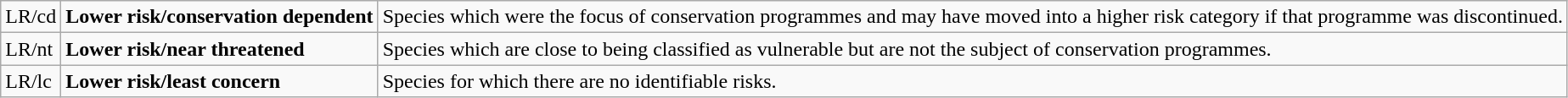<table class="wikitable" style="text-align:left">
<tr>
<td>LR/cd</td>
<td><strong>Lower risk/conservation dependent</strong></td>
<td>Species which were the focus of conservation programmes and may have moved into a higher risk category if that programme was discontinued.</td>
</tr>
<tr>
<td>LR/nt</td>
<td><strong>Lower risk/near threatened</strong></td>
<td>Species which are close to being classified as vulnerable but are not the subject of conservation programmes.</td>
</tr>
<tr>
<td>LR/lc</td>
<td><strong>Lower risk/least concern</strong></td>
<td>Species for which there are no identifiable risks.</td>
</tr>
</table>
